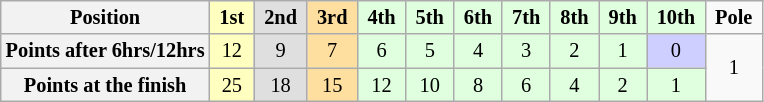<table class="wikitable" style="font-size:85%; text-align:center">
<tr>
<th>Position</th>
<td style="background:#FFFFBF;"> <strong>1st</strong> </td>
<td style="background:#DFDFDF;"> <strong>2nd</strong> </td>
<td style="background:#FFDF9F;"> <strong>3rd</strong> </td>
<td style="background:#DFFFDF;"> <strong>4th</strong> </td>
<td style="background:#DFFFDF;"> <strong>5th</strong> </td>
<td style="background:#DFFFDF;"> <strong>6th</strong> </td>
<td style="background:#DFFFDF;"> <strong>7th</strong> </td>
<td style="background:#DFFFDF;"> <strong>8th</strong> </td>
<td style="background:#DFFFDF;"> <strong>9th</strong> </td>
<td style="background:#DFFFDF;"> <strong>10th</strong> </td>
<td> <strong>Pole</strong> </td>
</tr>
<tr>
<th>Points after 6hrs/12hrs</th>
<td style="background:#FFFFBF;">12</td>
<td style="background:#DFDFDF;">9</td>
<td style="background:#FFDF9F;">7</td>
<td style="background:#DFFFDF;">6</td>
<td style="background:#DFFFDF;">5</td>
<td style="background:#DFFFDF;">4</td>
<td style="background:#DFFFDF;">3</td>
<td style="background:#DFFFDF;">2</td>
<td style="background:#DFFFDF;">1</td>
<td style="background:#CFCFFF;">0</td>
<td rowspan="2">1</td>
</tr>
<tr>
<th>Points at the finish</th>
<td style="background:#FFFFBF;">25</td>
<td style="background:#DFDFDF;">18</td>
<td style="background:#FFDF9F;">15</td>
<td style="background:#DFFFDF;">12</td>
<td style="background:#DFFFDF;">10</td>
<td style="background:#DFFFDF;">8</td>
<td style="background:#DFFFDF;">6</td>
<td style="background:#DFFFDF;">4</td>
<td style="background:#DFFFDF;">2</td>
<td style="background:#DFFFDF;">1</td>
</tr>
</table>
